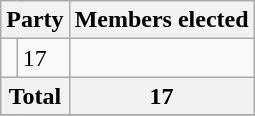<table class="wikitable">
<tr>
<th colspan=2>Party</th>
<th>Members elected</th>
</tr>
<tr>
<td></td>
<td>17</td>
</tr>
<tr>
<th colspan=2>Total</th>
<th>17</th>
</tr>
<tr>
</tr>
</table>
